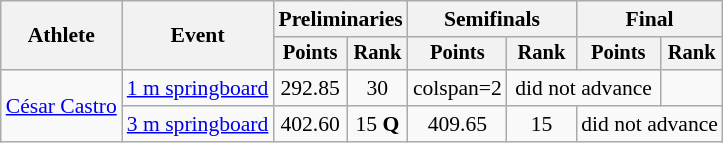<table class=wikitable style="font-size:90%;">
<tr>
<th rowspan="2">Athlete</th>
<th rowspan="2">Event</th>
<th colspan="2">Preliminaries</th>
<th colspan="2">Semifinals</th>
<th colspan="2">Final</th>
</tr>
<tr style="font-size:95%">
<th>Points</th>
<th>Rank</th>
<th>Points</th>
<th>Rank</th>
<th>Points</th>
<th>Rank</th>
</tr>
<tr align=center>
<td align=left rowspan=2><a href='#'>César Castro</a></td>
<td align=left><a href='#'>1 m springboard</a></td>
<td>292.85</td>
<td>30</td>
<td>colspan=2 </td>
<td colspan=2>did not advance</td>
</tr>
<tr align=center>
<td align=left><a href='#'>3 m springboard</a></td>
<td>402.60</td>
<td>15 <strong>Q</strong></td>
<td>409.65</td>
<td>15</td>
<td colspan=2>did not advance</td>
</tr>
</table>
